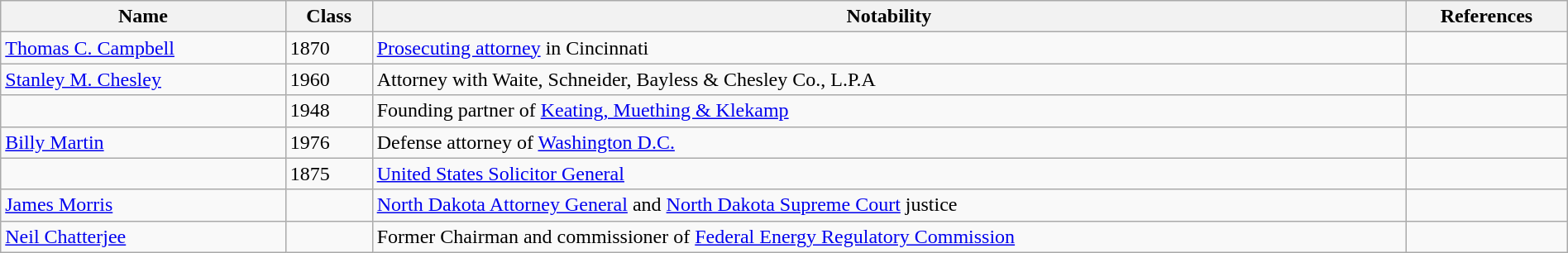<table class="wikitable sortable" " style="width:100%;">
<tr>
<th>Name</th>
<th>Class</th>
<th>Notability</th>
<th>References</th>
</tr>
<tr>
<td><a href='#'>Thomas C. Campbell</a></td>
<td>1870</td>
<td><a href='#'>Prosecuting attorney</a> in Cincinnati</td>
<td></td>
</tr>
<tr>
<td><a href='#'>Stanley M. Chesley</a></td>
<td>1960</td>
<td>Attorney with Waite, Schneider, Bayless & Chesley Co., L.P.A</td>
<td></td>
</tr>
<tr>
<td></td>
<td>1948</td>
<td>Founding partner of <a href='#'>Keating, Muething & Klekamp</a></td>
<td></td>
</tr>
<tr>
<td><a href='#'>Billy Martin</a></td>
<td>1976</td>
<td>Defense attorney of <a href='#'>Washington D.C.</a></td>
<td></td>
</tr>
<tr>
<td></td>
<td>1875</td>
<td><a href='#'>United States Solicitor General</a></td>
<td></td>
</tr>
<tr>
<td><a href='#'>James Morris</a></td>
<td></td>
<td><a href='#'>North Dakota Attorney General</a> and <a href='#'>North Dakota Supreme Court</a> justice</td>
<td></td>
</tr>
<tr>
<td><a href='#'>Neil Chatterjee</a></td>
<td></td>
<td>Former Chairman and commissioner of <a href='#'>Federal Energy Regulatory Commission</a></td>
<td></td>
</tr>
</table>
